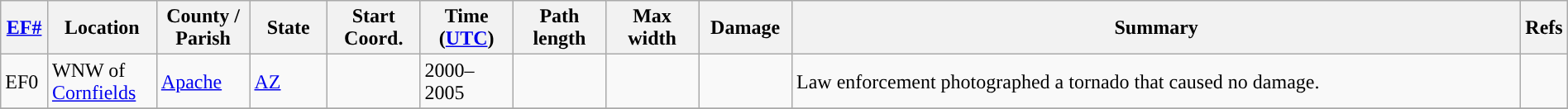<table class="wikitable sortable" style="width:100%;">
<tr>
<th scope="col" width="3%" align="center"><a href='#'>EF#</a></th>
<th scope="col" width="7%" align="center" class="unsortable">Location</th>
<th scope="col" width="6%" align="center" class="unsortable">County / Parish</th>
<th scope="col" width="5%" align="center">State</th>
<th scope="col" width="6%" align="center">Start Coord.</th>
<th scope="col" width="6%" align="center">Time (<a href='#'>UTC</a>)</th>
<th scope="col" width="6%" align="center">Path length</th>
<th scope="col" width="6%" align="center">Max width</th>
<th scope="col" width="6%" align="center">Damage</th>
<th scope="col" width="48%" class="unsortable" align="center">Summary</th>
<th scope="col" width="48%" class="unsortable" align="center">Refs</th>
</tr>
<tr>
<td>EF0</td>
<td>WNW of <a href='#'>Cornfields</a></td>
<td><a href='#'>Apache</a></td>
<td><a href='#'>AZ</a></td>
<td></td>
<td>2000–2005</td>
<td></td>
<td></td>
<td></td>
<td>Law enforcement photographed a tornado that caused no damage.</td>
<td></td>
</tr>
<tr>
</tr>
</table>
